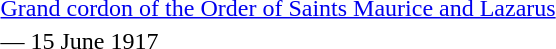<table>
<tr>
<td rowspan=2 style="width:60px; vertical-align:top;"></td>
<td><a href='#'>Grand cordon of the Order of Saints Maurice and Lazarus</a></td>
</tr>
<tr>
<td>— 15 June 1917</td>
</tr>
</table>
